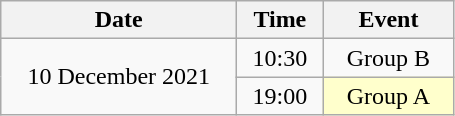<table class = "wikitable" style="text-align:center;">
<tr>
<th width=150>Date</th>
<th width=50>Time</th>
<th width=80>Event</th>
</tr>
<tr>
<td rowspan=2>10 December 2021</td>
<td>10:30</td>
<td>Group B</td>
</tr>
<tr>
<td>19:00</td>
<td bgcolor=ffffcc>Group A</td>
</tr>
</table>
